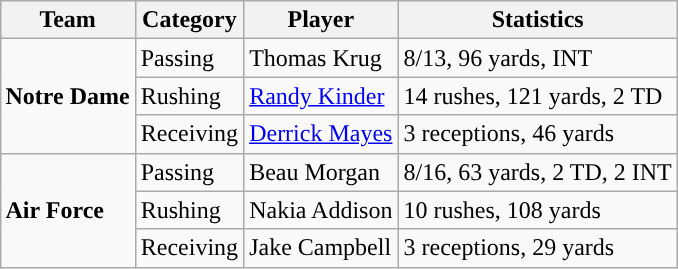<table class="wikitable" style="float: right;">
<tr>
<th>Team</th>
<th>Category</th>
<th>Player</th>
<th>Statistics</th>
</tr>
<tr>
<td rowspan=3><strong>Notre Dame</strong></td>
<td>Passing</td>
<td>Thomas Krug</td>
<td>8/13, 96 yards, INT</td>
</tr>
<tr>
<td>Rushing</td>
<td><a href='#'>Randy Kinder</a></td>
<td>14 rushes, 121 yards, 2 TD</td>
</tr>
<tr>
<td>Receiving</td>
<td><a href='#'>Derrick Mayes</a></td>
<td>3 receptions, 46 yards</td>
</tr>
<tr>
<td rowspan=3><strong>Air Force</strong></td>
<td>Passing</td>
<td>Beau Morgan</td>
<td>8/16, 63 yards, 2 TD, 2 INT</td>
</tr>
<tr>
<td>Rushing</td>
<td>Nakia Addison</td>
<td>10 rushes, 108 yards</td>
</tr>
<tr>
<td>Receiving</td>
<td>Jake Campbell</td>
<td>3 receptions, 29 yards</td>
</tr>
</table>
